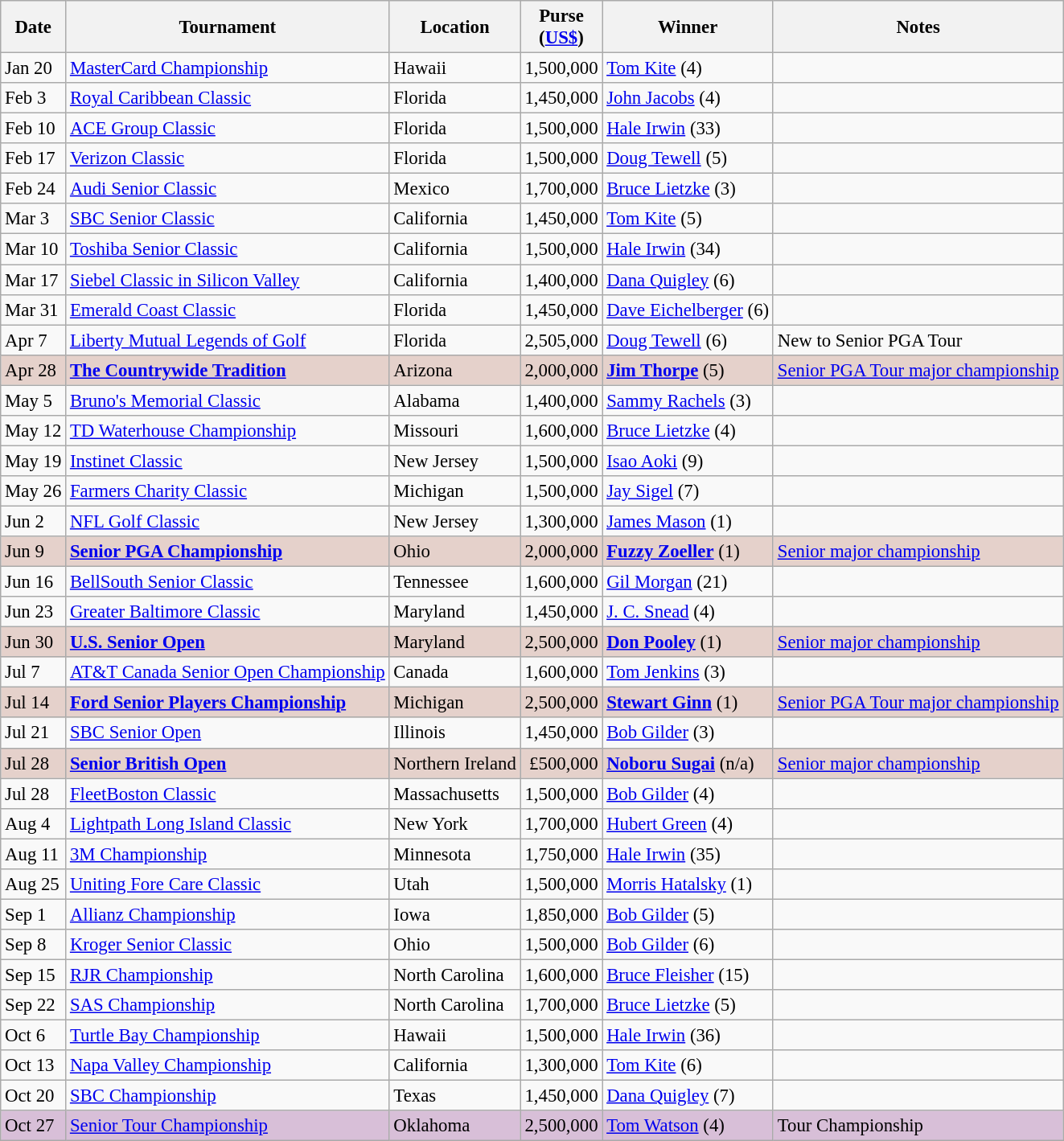<table class="wikitable" style="font-size:95%">
<tr>
<th>Date</th>
<th>Tournament</th>
<th>Location</th>
<th>Purse<br>(<a href='#'>US$</a>)</th>
<th>Winner</th>
<th>Notes</th>
</tr>
<tr>
<td>Jan 20</td>
<td><a href='#'>MasterCard Championship</a></td>
<td>Hawaii</td>
<td align=right>1,500,000</td>
<td> <a href='#'>Tom Kite</a> (4)</td>
<td></td>
</tr>
<tr>
<td>Feb 3</td>
<td><a href='#'>Royal Caribbean Classic</a></td>
<td>Florida</td>
<td align=right>1,450,000</td>
<td> <a href='#'>John Jacobs</a> (4)</td>
<td></td>
</tr>
<tr>
<td>Feb 10</td>
<td><a href='#'>ACE Group Classic</a></td>
<td>Florida</td>
<td align=right>1,500,000</td>
<td> <a href='#'>Hale Irwin</a> (33)</td>
<td></td>
</tr>
<tr>
<td>Feb 17</td>
<td><a href='#'>Verizon Classic</a></td>
<td>Florida</td>
<td align=right>1,500,000</td>
<td> <a href='#'>Doug Tewell</a> (5)</td>
<td></td>
</tr>
<tr>
<td>Feb 24</td>
<td><a href='#'>Audi Senior Classic</a></td>
<td>Mexico</td>
<td align=right>1,700,000</td>
<td> <a href='#'>Bruce Lietzke</a> (3)</td>
<td></td>
</tr>
<tr>
<td>Mar 3</td>
<td><a href='#'>SBC Senior Classic</a></td>
<td>California</td>
<td align=right>1,450,000</td>
<td> <a href='#'>Tom Kite</a> (5)</td>
<td></td>
</tr>
<tr>
<td>Mar 10</td>
<td><a href='#'>Toshiba Senior Classic</a></td>
<td>California</td>
<td align=right>1,500,000</td>
<td> <a href='#'>Hale Irwin</a> (34)</td>
<td></td>
</tr>
<tr>
<td>Mar 17</td>
<td><a href='#'>Siebel Classic in Silicon Valley</a></td>
<td>California</td>
<td align=right>1,400,000</td>
<td> <a href='#'>Dana Quigley</a> (6)</td>
<td></td>
</tr>
<tr>
<td>Mar 31</td>
<td><a href='#'>Emerald Coast Classic</a></td>
<td>Florida</td>
<td align=right>1,450,000</td>
<td> <a href='#'>Dave Eichelberger</a> (6)</td>
<td></td>
</tr>
<tr>
<td>Apr 7</td>
<td><a href='#'>Liberty Mutual Legends of Golf</a></td>
<td>Florida</td>
<td align=right>2,505,000</td>
<td> <a href='#'>Doug Tewell</a> (6)</td>
<td>New to Senior PGA Tour</td>
</tr>
<tr style="background:#e5d1cb;">
<td>Apr 28</td>
<td><strong><a href='#'>The Countrywide Tradition</a></strong></td>
<td>Arizona</td>
<td align=right>2,000,000</td>
<td> <strong><a href='#'>Jim Thorpe</a></strong> (5)</td>
<td><a href='#'>Senior PGA Tour major championship</a></td>
</tr>
<tr>
<td>May 5</td>
<td><a href='#'>Bruno's Memorial Classic</a></td>
<td>Alabama</td>
<td align=right>1,400,000</td>
<td> <a href='#'>Sammy Rachels</a> (3)</td>
<td></td>
</tr>
<tr>
<td>May 12</td>
<td><a href='#'>TD Waterhouse Championship</a></td>
<td>Missouri</td>
<td align=right>1,600,000</td>
<td> <a href='#'>Bruce Lietzke</a> (4)</td>
<td></td>
</tr>
<tr>
<td>May 19</td>
<td><a href='#'>Instinet Classic</a></td>
<td>New Jersey</td>
<td align=right>1,500,000</td>
<td> <a href='#'>Isao Aoki</a> (9)</td>
<td></td>
</tr>
<tr>
<td>May 26</td>
<td><a href='#'>Farmers Charity Classic</a></td>
<td>Michigan</td>
<td align=right>1,500,000</td>
<td> <a href='#'>Jay Sigel</a> (7)</td>
<td></td>
</tr>
<tr>
<td>Jun 2</td>
<td><a href='#'>NFL Golf Classic</a></td>
<td>New Jersey</td>
<td align=right>1,300,000</td>
<td> <a href='#'>James Mason</a> (1)</td>
<td></td>
</tr>
<tr style="background:#e5d1cb;">
<td>Jun 9</td>
<td><strong><a href='#'>Senior PGA Championship</a></strong></td>
<td>Ohio</td>
<td align=right>2,000,000</td>
<td> <strong><a href='#'>Fuzzy Zoeller</a></strong> (1)</td>
<td><a href='#'>Senior major championship</a></td>
</tr>
<tr>
<td>Jun 16</td>
<td><a href='#'>BellSouth Senior Classic</a></td>
<td>Tennessee</td>
<td align=right>1,600,000</td>
<td> <a href='#'>Gil Morgan</a> (21)</td>
<td></td>
</tr>
<tr>
<td>Jun 23</td>
<td><a href='#'>Greater Baltimore Classic</a></td>
<td>Maryland</td>
<td align=right>1,450,000</td>
<td> <a href='#'>J. C. Snead</a> (4)</td>
<td></td>
</tr>
<tr style="background:#e5d1cb;">
<td>Jun 30</td>
<td><strong><a href='#'>U.S. Senior Open</a></strong></td>
<td>Maryland</td>
<td align=right>2,500,000</td>
<td> <strong><a href='#'>Don Pooley</a></strong> (1)</td>
<td><a href='#'>Senior major championship</a></td>
</tr>
<tr>
<td>Jul 7</td>
<td><a href='#'>AT&T Canada Senior Open Championship</a></td>
<td>Canada</td>
<td align=right>1,600,000</td>
<td> <a href='#'>Tom Jenkins</a> (3)</td>
<td></td>
</tr>
<tr style="background:#e5d1cb;">
<td>Jul 14</td>
<td><strong><a href='#'>Ford Senior Players Championship</a></strong></td>
<td>Michigan</td>
<td align=right>2,500,000</td>
<td> <strong><a href='#'>Stewart Ginn</a></strong> (1)</td>
<td><a href='#'>Senior PGA Tour major championship</a></td>
</tr>
<tr>
<td>Jul 21</td>
<td><a href='#'>SBC Senior Open</a></td>
<td>Illinois</td>
<td align=right>1,450,000</td>
<td> <a href='#'>Bob Gilder</a> (3)</td>
<td></td>
</tr>
<tr style="background:#e5d1cb;">
<td>Jul 28</td>
<td><strong><a href='#'>Senior British Open</a></strong></td>
<td>Northern Ireland</td>
<td align=right>£500,000</td>
<td> <strong><a href='#'>Noboru Sugai</a></strong> (n/a)</td>
<td><a href='#'>Senior major championship</a></td>
</tr>
<tr>
<td>Jul 28</td>
<td><a href='#'>FleetBoston Classic</a></td>
<td>Massachusetts</td>
<td align=right>1,500,000</td>
<td> <a href='#'>Bob Gilder</a> (4)</td>
<td></td>
</tr>
<tr>
<td>Aug 4</td>
<td><a href='#'>Lightpath Long Island Classic</a></td>
<td>New York</td>
<td align=right>1,700,000</td>
<td> <a href='#'>Hubert Green</a> (4)</td>
<td></td>
</tr>
<tr>
<td>Aug 11</td>
<td><a href='#'>3M Championship</a></td>
<td>Minnesota</td>
<td align=right>1,750,000</td>
<td> <a href='#'>Hale Irwin</a> (35)</td>
<td></td>
</tr>
<tr>
<td>Aug 25</td>
<td><a href='#'>Uniting Fore Care Classic</a></td>
<td>Utah</td>
<td align=right>1,500,000</td>
<td> <a href='#'>Morris Hatalsky</a> (1)</td>
<td></td>
</tr>
<tr>
<td>Sep 1</td>
<td><a href='#'>Allianz Championship</a></td>
<td>Iowa</td>
<td align=right>1,850,000</td>
<td> <a href='#'>Bob Gilder</a> (5)</td>
<td></td>
</tr>
<tr>
<td>Sep 8</td>
<td><a href='#'>Kroger Senior Classic</a></td>
<td>Ohio</td>
<td align=right>1,500,000</td>
<td> <a href='#'>Bob Gilder</a> (6)</td>
<td></td>
</tr>
<tr>
<td>Sep 15</td>
<td><a href='#'>RJR Championship</a></td>
<td>North Carolina</td>
<td align=right>1,600,000</td>
<td> <a href='#'>Bruce Fleisher</a> (15)</td>
<td></td>
</tr>
<tr>
<td>Sep 22</td>
<td><a href='#'>SAS Championship</a></td>
<td>North Carolina</td>
<td align=right>1,700,000</td>
<td> <a href='#'>Bruce Lietzke</a> (5)</td>
<td></td>
</tr>
<tr>
<td>Oct 6</td>
<td><a href='#'>Turtle Bay Championship</a></td>
<td>Hawaii</td>
<td align=right>1,500,000</td>
<td> <a href='#'>Hale Irwin</a> (36)</td>
<td></td>
</tr>
<tr>
<td>Oct 13</td>
<td><a href='#'>Napa Valley Championship</a></td>
<td>California</td>
<td align=right>1,300,000</td>
<td> <a href='#'>Tom Kite</a> (6)</td>
<td></td>
</tr>
<tr>
<td>Oct 20</td>
<td><a href='#'>SBC Championship</a></td>
<td>Texas</td>
<td align=right>1,450,000</td>
<td> <a href='#'>Dana Quigley</a> (7)</td>
<td></td>
</tr>
<tr style="background:thistle;">
<td>Oct 27</td>
<td><a href='#'>Senior Tour Championship</a></td>
<td>Oklahoma</td>
<td align=right>2,500,000</td>
<td> <a href='#'>Tom Watson</a> (4)</td>
<td>Tour Championship</td>
</tr>
</table>
